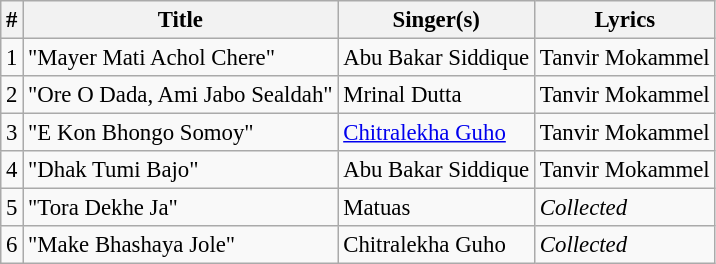<table class="wikitable" style="font-size:95%;">
<tr>
<th>#</th>
<th>Title</th>
<th>Singer(s)</th>
<th>Lyrics</th>
</tr>
<tr>
<td>1</td>
<td>"Mayer Mati Achol Chere"</td>
<td>Abu Bakar Siddique</td>
<td>Tanvir Mokammel</td>
</tr>
<tr>
<td>2</td>
<td>"Ore O Dada, Ami Jabo Sealdah"</td>
<td>Mrinal Dutta</td>
<td>Tanvir Mokammel</td>
</tr>
<tr>
<td>3</td>
<td>"E Kon Bhongo Somoy"</td>
<td><a href='#'>Chitralekha Guho</a></td>
<td>Tanvir Mokammel</td>
</tr>
<tr>
<td>4</td>
<td>"Dhak Tumi Bajo"</td>
<td>Abu Bakar Siddique</td>
<td>Tanvir Mokammel</td>
</tr>
<tr>
<td>5</td>
<td>"Tora Dekhe Ja"</td>
<td>Matuas</td>
<td><em>Collected</em></td>
</tr>
<tr>
<td>6</td>
<td>"Make Bhashaya Jole"</td>
<td>Chitralekha Guho</td>
<td><em>Collected</em></td>
</tr>
</table>
